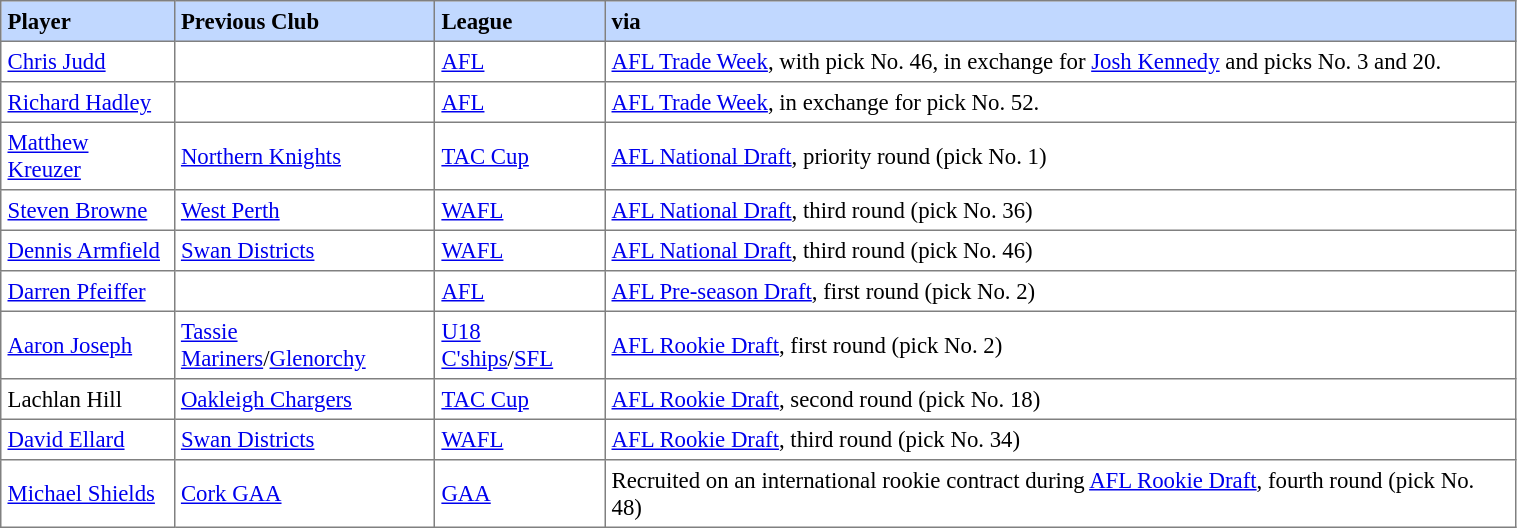<table border="1" cellpadding="4" cellspacing="0"  style="text-align:left; font-size:95%; border-collapse:collapse; width:80%;">
<tr style="background:#C1D8FF;">
<th>Player</th>
<th>Previous Club</th>
<th>League</th>
<th>via</th>
</tr>
<tr>
<td> <a href='#'>Chris Judd</a></td>
<td></td>
<td><a href='#'>AFL</a></td>
<td><a href='#'>AFL Trade Week</a>, with pick No. 46, in exchange for <a href='#'>Josh Kennedy</a> and picks No. 3 and 20.</td>
</tr>
<tr>
<td> <a href='#'>Richard Hadley</a></td>
<td></td>
<td><a href='#'>AFL</a></td>
<td><a href='#'>AFL Trade Week</a>, in exchange for pick No. 52.</td>
</tr>
<tr>
<td> <a href='#'>Matthew Kreuzer</a></td>
<td><a href='#'>Northern Knights</a></td>
<td><a href='#'>TAC Cup</a></td>
<td><a href='#'>AFL National Draft</a>, priority round (pick No. 1)</td>
</tr>
<tr>
<td> <a href='#'>Steven Browne</a></td>
<td><a href='#'>West Perth</a></td>
<td><a href='#'>WAFL</a></td>
<td><a href='#'>AFL National Draft</a>, third round (pick No. 36)</td>
</tr>
<tr>
<td> <a href='#'>Dennis Armfield</a></td>
<td><a href='#'>Swan Districts</a></td>
<td><a href='#'>WAFL</a></td>
<td><a href='#'>AFL National Draft</a>, third round (pick No. 46)</td>
</tr>
<tr>
<td> <a href='#'>Darren Pfeiffer</a></td>
<td></td>
<td><a href='#'>AFL</a></td>
<td><a href='#'>AFL Pre-season Draft</a>, first round (pick No. 2)</td>
</tr>
<tr>
<td> <a href='#'>Aaron Joseph</a></td>
<td><a href='#'>Tassie Mariners</a>/<a href='#'>Glenorchy</a></td>
<td><a href='#'>U18 C'ships</a>/<a href='#'>SFL</a></td>
<td><a href='#'>AFL Rookie Draft</a>, first round (pick No. 2)</td>
</tr>
<tr>
<td> Lachlan Hill</td>
<td><a href='#'>Oakleigh Chargers</a></td>
<td><a href='#'>TAC Cup</a></td>
<td><a href='#'>AFL Rookie Draft</a>, second round (pick No. 18)</td>
</tr>
<tr>
<td> <a href='#'>David Ellard</a></td>
<td><a href='#'>Swan Districts</a></td>
<td><a href='#'>WAFL</a></td>
<td><a href='#'>AFL Rookie Draft</a>, third round (pick No. 34)</td>
</tr>
<tr>
<td> <a href='#'>Michael Shields</a></td>
<td><a href='#'>Cork GAA</a></td>
<td><a href='#'>GAA</a></td>
<td>Recruited on an international rookie contract during <a href='#'>AFL Rookie Draft</a>, fourth round (pick No. 48)</td>
</tr>
</table>
